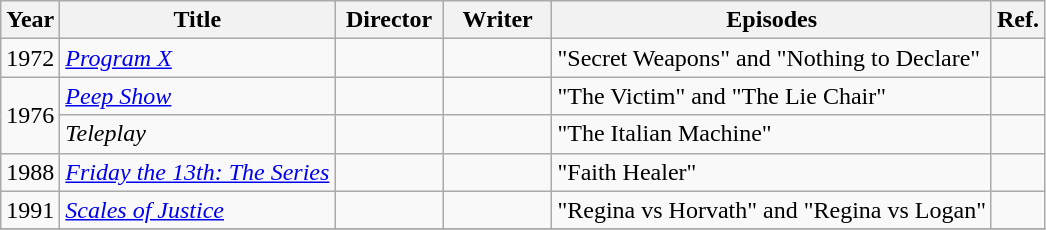<table class="wikitable sortable">
<tr>
<th>Year</th>
<th>Title</th>
<th width=65>Director</th>
<th width=65>Writer</th>
<th>Episodes</th>
<th class="unsortable">Ref.</th>
</tr>
<tr>
<td>1972</td>
<td><em><a href='#'>Program X</a></em></td>
<td></td>
<td></td>
<td>"Secret Weapons" and "Nothing to Declare"</td>
<td></td>
</tr>
<tr>
<td rowspan=2>1976</td>
<td><em><a href='#'>Peep Show</a></em></td>
<td></td>
<td></td>
<td>"The Victim" and "The Lie Chair"</td>
<td></td>
</tr>
<tr>
<td><em>Teleplay</em></td>
<td></td>
<td></td>
<td>"The Italian Machine"</td>
<td></td>
</tr>
<tr>
<td>1988</td>
<td><em><a href='#'>Friday the 13th: The Series</a></em></td>
<td></td>
<td></td>
<td>"Faith Healer"</td>
<td></td>
</tr>
<tr>
<td>1991</td>
<td><em><a href='#'>Scales of Justice</a></em></td>
<td></td>
<td></td>
<td>"Regina vs Horvath" and "Regina vs Logan"</td>
<td></td>
</tr>
<tr>
</tr>
</table>
